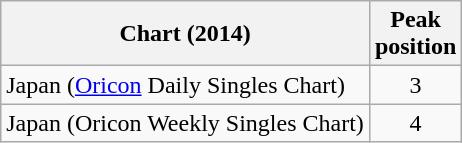<table class="wikitable sortable" border="1">
<tr>
<th>Chart (2014)</th>
<th>Peak<br>position</th>
</tr>
<tr>
<td>Japan (<a href='#'>Oricon</a> Daily Singles Chart)</td>
<td style="text-align:center;">3</td>
</tr>
<tr>
<td>Japan (Oricon Weekly Singles Chart)</td>
<td style="text-align:center;">4</td>
</tr>
</table>
